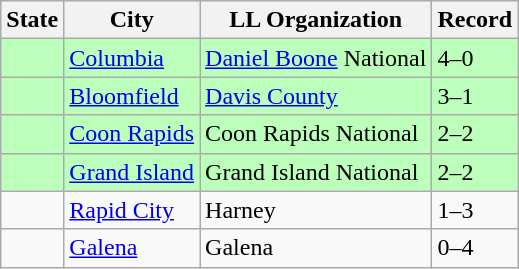<table class="wikitable">
<tr>
<th>State</th>
<th>City</th>
<th>LL Organization</th>
<th>Record</th>
</tr>
<tr style="background:#bfb;">
<td><strong></strong></td>
<td><a href='#'>Columbia</a></td>
<td><a href='#'>Daniel Boone</a> National</td>
<td>4–0</td>
</tr>
<tr style="background:#bfb;">
<td><strong></strong></td>
<td><a href='#'>Bloomfield</a></td>
<td><a href='#'>Davis County</a></td>
<td>3–1</td>
</tr>
<tr style="background:#bfb;">
<td><strong></strong></td>
<td><a href='#'>Coon Rapids</a></td>
<td>Coon Rapids National</td>
<td>2–2</td>
</tr>
<tr style="background:#bfb;">
<td><strong></strong></td>
<td><a href='#'>Grand Island</a></td>
<td>Grand Island National</td>
<td>2–2</td>
</tr>
<tr>
<td><strong></strong></td>
<td><a href='#'>Rapid City</a></td>
<td>Harney</td>
<td>1–3</td>
</tr>
<tr>
<td><strong></strong></td>
<td><a href='#'>Galena</a></td>
<td>Galena</td>
<td>0–4</td>
</tr>
</table>
